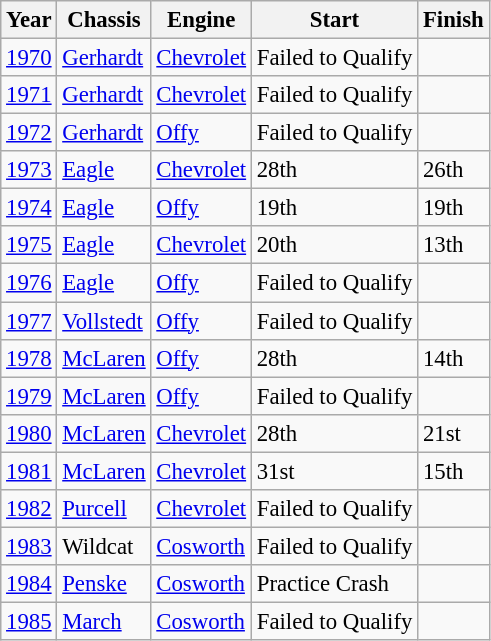<table class="wikitable" style="font-size: 95%;">
<tr>
<th>Year</th>
<th>Chassis</th>
<th>Engine</th>
<th>Start</th>
<th>Finish</th>
</tr>
<tr>
<td><a href='#'>1970</a></td>
<td><a href='#'>Gerhardt</a></td>
<td><a href='#'>Chevrolet</a></td>
<td>Failed to Qualify</td>
<td></td>
</tr>
<tr>
<td><a href='#'>1971</a></td>
<td><a href='#'>Gerhardt</a></td>
<td><a href='#'>Chevrolet</a></td>
<td>Failed to Qualify</td>
<td></td>
</tr>
<tr>
<td><a href='#'>1972</a></td>
<td><a href='#'>Gerhardt</a></td>
<td><a href='#'>Offy</a></td>
<td>Failed to Qualify</td>
<td></td>
</tr>
<tr>
<td><a href='#'>1973</a></td>
<td><a href='#'>Eagle</a></td>
<td><a href='#'>Chevrolet</a></td>
<td>28th</td>
<td>26th</td>
</tr>
<tr>
<td><a href='#'>1974</a></td>
<td><a href='#'>Eagle</a></td>
<td><a href='#'>Offy</a></td>
<td>19th</td>
<td>19th</td>
</tr>
<tr>
<td><a href='#'>1975</a></td>
<td><a href='#'>Eagle</a></td>
<td><a href='#'>Chevrolet</a></td>
<td>20th</td>
<td>13th</td>
</tr>
<tr>
<td><a href='#'>1976</a></td>
<td><a href='#'>Eagle</a></td>
<td><a href='#'>Offy</a></td>
<td>Failed to Qualify</td>
<td></td>
</tr>
<tr>
<td><a href='#'>1977</a></td>
<td><a href='#'>Vollstedt</a></td>
<td><a href='#'>Offy</a></td>
<td>Failed to Qualify</td>
<td></td>
</tr>
<tr>
<td><a href='#'>1978</a></td>
<td><a href='#'>McLaren</a></td>
<td><a href='#'>Offy</a></td>
<td>28th</td>
<td>14th</td>
</tr>
<tr>
<td><a href='#'>1979</a></td>
<td><a href='#'>McLaren</a></td>
<td><a href='#'>Offy</a></td>
<td>Failed to Qualify</td>
<td></td>
</tr>
<tr>
<td><a href='#'>1980</a></td>
<td><a href='#'>McLaren</a></td>
<td><a href='#'>Chevrolet</a></td>
<td>28th</td>
<td>21st</td>
</tr>
<tr>
<td><a href='#'>1981</a></td>
<td><a href='#'>McLaren</a></td>
<td><a href='#'>Chevrolet</a></td>
<td>31st</td>
<td>15th</td>
</tr>
<tr>
<td><a href='#'>1982</a></td>
<td><a href='#'>Purcell</a></td>
<td><a href='#'>Chevrolet</a></td>
<td>Failed to Qualify</td>
<td></td>
</tr>
<tr>
<td><a href='#'>1983</a></td>
<td>Wildcat</td>
<td><a href='#'>Cosworth</a></td>
<td>Failed to Qualify</td>
<td></td>
</tr>
<tr>
<td><a href='#'>1984</a></td>
<td><a href='#'>Penske</a></td>
<td><a href='#'>Cosworth</a></td>
<td>Practice Crash</td>
<td></td>
</tr>
<tr>
<td><a href='#'>1985</a></td>
<td><a href='#'>March</a></td>
<td><a href='#'>Cosworth</a></td>
<td>Failed to Qualify</td>
<td></td>
</tr>
</table>
